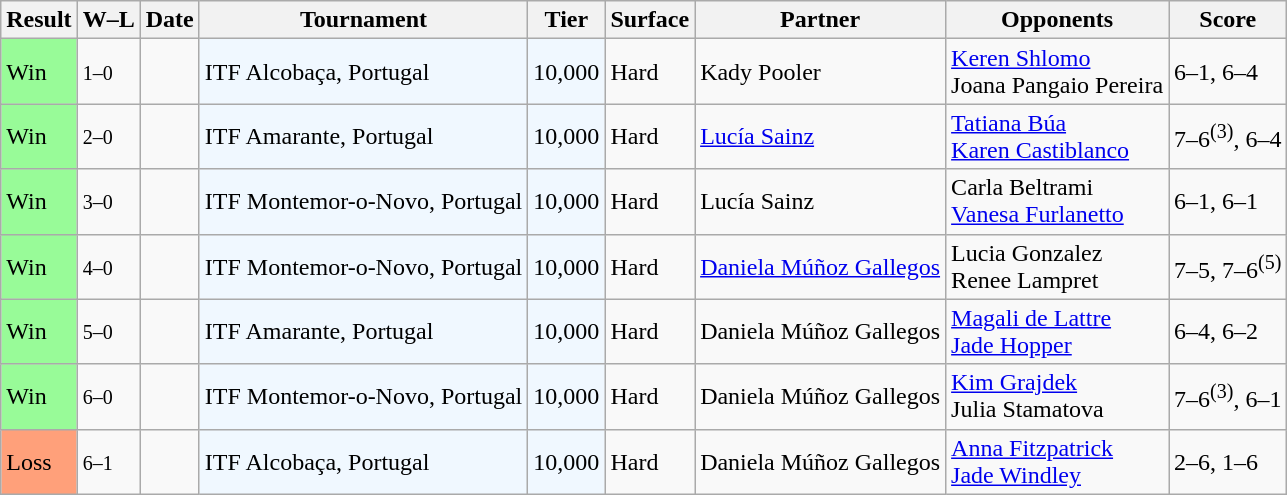<table class="sortable wikitable">
<tr>
<th>Result</th>
<th class="unsortable">W–L</th>
<th>Date</th>
<th>Tournament</th>
<th>Tier</th>
<th>Surface</th>
<th>Partner</th>
<th>Opponents</th>
<th class="unsortable">Score</th>
</tr>
<tr>
<td style="background:#98fb98;">Win</td>
<td><small>1–0</small></td>
<td></td>
<td style="background:#f0f8ff;">ITF Alcobaça, Portugal</td>
<td style="background:#f0f8ff;">10,000</td>
<td>Hard</td>
<td> Kady Pooler</td>
<td> <a href='#'>Keren Shlomo</a> <br>  Joana Pangaio Pereira</td>
<td>6–1, 6–4</td>
</tr>
<tr>
<td style="background:#98fb98;">Win</td>
<td><small>2–0</small></td>
<td></td>
<td style="background:#f0f8ff;">ITF Amarante, Portugal</td>
<td style="background:#f0f8ff;">10,000</td>
<td>Hard</td>
<td> <a href='#'>Lucía Sainz</a></td>
<td> <a href='#'>Tatiana Búa</a> <br>  <a href='#'>Karen Castiblanco</a></td>
<td>7–6<sup>(3)</sup>, 6–4</td>
</tr>
<tr>
<td style="background:#98fb98;">Win</td>
<td><small>3–0</small></td>
<td></td>
<td style="background:#f0f8ff;">ITF Montemor-o-Novo, Portugal</td>
<td style="background:#f0f8ff;">10,000</td>
<td>Hard</td>
<td> Lucía Sainz</td>
<td> Carla Beltrami <br>  <a href='#'>Vanesa Furlanetto</a></td>
<td>6–1, 6–1</td>
</tr>
<tr>
<td style="background:#98fb98;">Win</td>
<td><small>4–0</small></td>
<td></td>
<td style="background:#f0f8ff;">ITF Montemor-o-Novo, Portugal</td>
<td style="background:#f0f8ff;">10,000</td>
<td>Hard</td>
<td> <a href='#'>Daniela Múñoz Gallegos</a></td>
<td> Lucia Gonzalez <br>  Renee Lampret</td>
<td>7–5, 7–6<sup>(5)</sup></td>
</tr>
<tr>
<td style="background:#98fb98;">Win</td>
<td><small>5–0</small></td>
<td></td>
<td style="background:#f0f8ff;">ITF Amarante, Portugal</td>
<td style="background:#f0f8ff;">10,000</td>
<td>Hard</td>
<td> Daniela Múñoz Gallegos</td>
<td> <a href='#'>Magali de Lattre</a> <br>  <a href='#'>Jade Hopper</a></td>
<td>6–4, 6–2</td>
</tr>
<tr>
<td style="background:#98fb98;">Win</td>
<td><small>6–0</small></td>
<td></td>
<td style="background:#f0f8ff;">ITF Montemor-o-Novo, Portugal</td>
<td style="background:#f0f8ff;">10,000</td>
<td>Hard</td>
<td> Daniela Múñoz Gallegos</td>
<td> <a href='#'>Kim Grajdek</a> <br>  Julia Stamatova</td>
<td>7–6<sup>(3)</sup>, 6–1</td>
</tr>
<tr>
<td style="background:#ffa07a;">Loss</td>
<td><small>6–1</small></td>
<td></td>
<td style="background:#f0f8ff;">ITF Alcobaça, Portugal</td>
<td style="background:#f0f8ff;">10,000</td>
<td>Hard</td>
<td> Daniela Múñoz Gallegos</td>
<td> <a href='#'>Anna Fitzpatrick</a> <br>  <a href='#'>Jade Windley</a></td>
<td>2–6, 1–6</td>
</tr>
</table>
